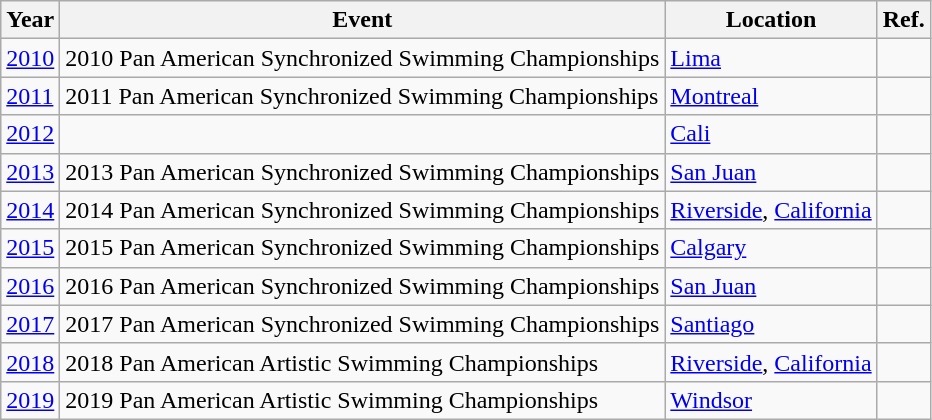<table class="wikitable">
<tr>
<th>Year</th>
<th>Event</th>
<th>Location</th>
<th>Ref.</th>
</tr>
<tr>
<td><a href='#'>2010</a></td>
<td>2010 Pan American Synchronized Swimming Championships</td>
<td> <a href='#'>Lima</a></td>
<td></td>
</tr>
<tr>
<td><a href='#'>2011</a></td>
<td>2011 Pan American Synchronized Swimming Championships</td>
<td> <a href='#'>Montreal</a></td>
<td></td>
</tr>
<tr>
<td><a href='#'>2012</a></td>
<td></td>
<td> <a href='#'>Cali</a></td>
<td></td>
</tr>
<tr>
<td><a href='#'>2013</a></td>
<td>2013 Pan American Synchronized Swimming Championships</td>
<td> <a href='#'>San Juan</a></td>
<td></td>
</tr>
<tr>
<td><a href='#'>2014</a></td>
<td>2014 Pan American Synchronized Swimming Championships</td>
<td> <a href='#'>Riverside</a>, <a href='#'>California</a></td>
<td></td>
</tr>
<tr>
<td><a href='#'>2015</a></td>
<td>2015 Pan American Synchronized Swimming Championships</td>
<td> <a href='#'>Calgary</a></td>
<td></td>
</tr>
<tr>
<td><a href='#'>2016</a></td>
<td>2016 Pan American Synchronized Swimming Championships</td>
<td> <a href='#'>San Juan</a></td>
<td></td>
</tr>
<tr>
<td><a href='#'>2017</a></td>
<td>2017 Pan American Synchronized Swimming Championships</td>
<td> <a href='#'>Santiago</a></td>
<td></td>
</tr>
<tr>
<td><a href='#'>2018</a></td>
<td>2018 Pan American Artistic Swimming Championships</td>
<td> <a href='#'>Riverside</a>, <a href='#'>California</a></td>
<td></td>
</tr>
<tr>
<td><a href='#'>2019</a></td>
<td>2019 Pan American Artistic Swimming Championships</td>
<td> <a href='#'>Windsor</a></td>
<td></td>
</tr>
</table>
